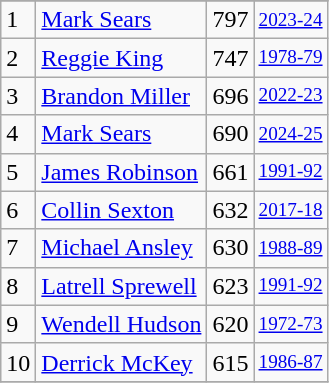<table class="wikitable">
<tr>
</tr>
<tr>
<td>1</td>
<td><a href='#'>Mark Sears</a></td>
<td>797</td>
<td style="font-size:80%;"><a href='#'>2023-24</a></td>
</tr>
<tr>
<td>2</td>
<td><a href='#'>Reggie King</a></td>
<td>747</td>
<td style="font-size:80%;"><a href='#'>1978-79</a></td>
</tr>
<tr>
<td>3</td>
<td><a href='#'>Brandon Miller</a></td>
<td>696</td>
<td style="font-size:80%;"><a href='#'>2022-23</a></td>
</tr>
<tr>
<td>4</td>
<td><a href='#'>Mark Sears</a></td>
<td>690</td>
<td style="font-size:80%;"><a href='#'>2024-25</a></td>
</tr>
<tr>
<td>5</td>
<td><a href='#'>James Robinson</a></td>
<td>661</td>
<td style="font-size:80%;"><a href='#'>1991-92</a></td>
</tr>
<tr>
<td>6</td>
<td><a href='#'>Collin Sexton</a></td>
<td>632</td>
<td style="font-size:80%;"><a href='#'>2017-18</a></td>
</tr>
<tr>
<td>7</td>
<td><a href='#'>Michael Ansley</a></td>
<td>630</td>
<td style="font-size:80%;"><a href='#'>1988-89</a></td>
</tr>
<tr>
<td>8</td>
<td><a href='#'>Latrell Sprewell</a></td>
<td>623</td>
<td style="font-size:80%;"><a href='#'>1991-92</a></td>
</tr>
<tr>
<td>9</td>
<td><a href='#'>Wendell Hudson</a></td>
<td>620</td>
<td style="font-size:80%;"><a href='#'>1972-73</a></td>
</tr>
<tr>
<td>10</td>
<td><a href='#'>Derrick McKey</a></td>
<td>615</td>
<td style="font-size:80%;"><a href='#'>1986-87</a></td>
</tr>
<tr>
</tr>
</table>
